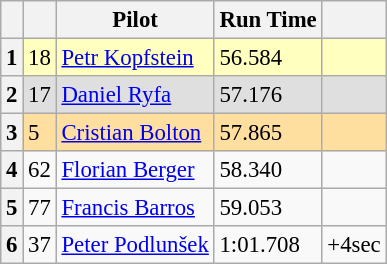<table class="wikitable" style="font-size: 95%;">
<tr>
<th></th>
<th></th>
<th>Pilot</th>
<th>Run Time</th>
<th></th>
</tr>
<tr>
<th>1</th>
<td style="background:#ffffbf;">18</td>
<td style="background:#ffffbf;"> <a href='#'>Petr Kopfstein</a></td>
<td style="background:#ffffbf;">56.584</td>
<td style="background:#ffffbf;"></td>
</tr>
<tr>
<th>2</th>
<td style="background:#dfdfdf;">17</td>
<td style="background:#dfdfdf;"> <a href='#'>Daniel Ryfa</a></td>
<td style="background:#dfdfdf;">57.176</td>
<td style="background:#dfdfdf;"></td>
</tr>
<tr>
<th>3</th>
<td style="background:#ffdf9f;">5</td>
<td style="background:#ffdf9f;"> <a href='#'>Cristian Bolton</a></td>
<td style="background:#ffdf9f;">57.865</td>
<td style="background:#ffdf9f;"></td>
</tr>
<tr>
<th>4</th>
<td>62</td>
<td> <a href='#'>Florian Berger</a></td>
<td>58.340</td>
<td></td>
</tr>
<tr>
<th>5</th>
<td>77</td>
<td> <a href='#'>Francis Barros</a></td>
<td>59.053</td>
<td></td>
</tr>
<tr>
<th>6</th>
<td>37</td>
<td> <a href='#'>Peter Podlunšek</a></td>
<td>1:01.708</td>
<td>+4sec</td>
</tr>
</table>
